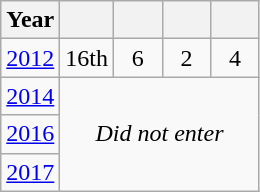<table class="wikitable" style="text-align: center;">
<tr>
<th>Year</th>
<th></th>
<th width=25px></th>
<th width=25px></th>
<th width=25px></th>
</tr>
<tr>
<td> <a href='#'>2012</a></td>
<td>16th</td>
<td>6</td>
<td>2</td>
<td>4</td>
</tr>
<tr>
<td> <a href='#'>2014</a></td>
<td colspan=4 rowspan=3><em>Did not enter</em></td>
</tr>
<tr>
<td> <a href='#'>2016</a></td>
</tr>
<tr>
<td> <a href='#'>2017</a></td>
</tr>
</table>
